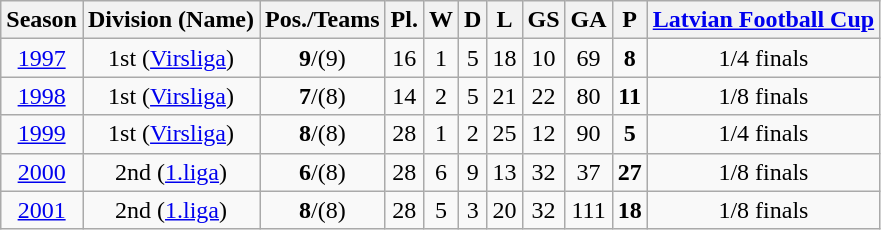<table class="wikitable">
<tr>
<th>Season</th>
<th>Division (Name)</th>
<th>Pos./Teams</th>
<th>Pl.</th>
<th>W</th>
<th>D</th>
<th>L</th>
<th>GS</th>
<th>GA</th>
<th>P</th>
<th><a href='#'>Latvian Football Cup</a></th>
</tr>
<tr>
<td align=center><a href='#'>1997</a></td>
<td align=center>1st (<a href='#'>Virsliga</a>)</td>
<td align=center><strong>9</strong>/(9)</td>
<td align=center>16</td>
<td align=center>1</td>
<td align=center>5</td>
<td align=center>18</td>
<td align=center>10</td>
<td align=center>69</td>
<td align=center><strong>8</strong></td>
<td align=center bgcolor=>1/4 finals</td>
</tr>
<tr>
<td align=center><a href='#'>1998</a></td>
<td align=center>1st (<a href='#'>Virsliga</a>)</td>
<td align=center><strong>7</strong>/(8)</td>
<td align=center>14</td>
<td align=center>2</td>
<td align=center>5</td>
<td align=center>21</td>
<td align=center>22</td>
<td align=center>80</td>
<td align=center><strong>11</strong></td>
<td align=center bgcolor=>1/8 finals</td>
</tr>
<tr>
<td align=center><a href='#'>1999</a></td>
<td align=center>1st (<a href='#'>Virsliga</a>)</td>
<td align=center><strong>8</strong>/(8)</td>
<td align=center>28</td>
<td align=center>1</td>
<td align=center>2</td>
<td align=center>25</td>
<td align=center>12</td>
<td align=center>90</td>
<td align=center><strong>5</strong></td>
<td align=center bgcolor=>1/4 finals</td>
</tr>
<tr>
<td align=center><a href='#'>2000</a></td>
<td align=center>2nd (<a href='#'>1.liga</a>)</td>
<td align=center><strong>6</strong>/(8)</td>
<td align=center>28</td>
<td align=center>6</td>
<td align=center>9</td>
<td align=center>13</td>
<td align=center>32</td>
<td align=center>37</td>
<td align=center><strong>27</strong></td>
<td align=center bgcolor=>1/8 finals</td>
</tr>
<tr>
<td align=center><a href='#'>2001</a></td>
<td align=center>2nd (<a href='#'>1.liga</a>)</td>
<td align=center><strong>8</strong>/(8)</td>
<td align=center>28</td>
<td align=center>5</td>
<td align=center>3</td>
<td align=center>20</td>
<td align=center>32</td>
<td align=center>111</td>
<td align=center><strong>18</strong></td>
<td align=center bgcolor=>1/8 finals</td>
</tr>
</table>
